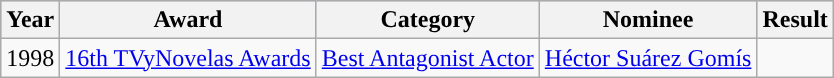<table class="wikitable">
<tr style="background:#b0c4de;">
<th>Year</th>
<th>Award</th>
<th>Category</th>
<th>Nominee</th>
<th>Result</th>
</tr>
<tr>
<td>1998</td>
<td><a href='#'>16th TVyNovelas Awards</a></td>
<td><a href='#'>Best Antagonist Actor</a></td>
<td><a href='#'>Héctor Suárez Gomís</a></td>
<td></td>
</tr>
</table>
